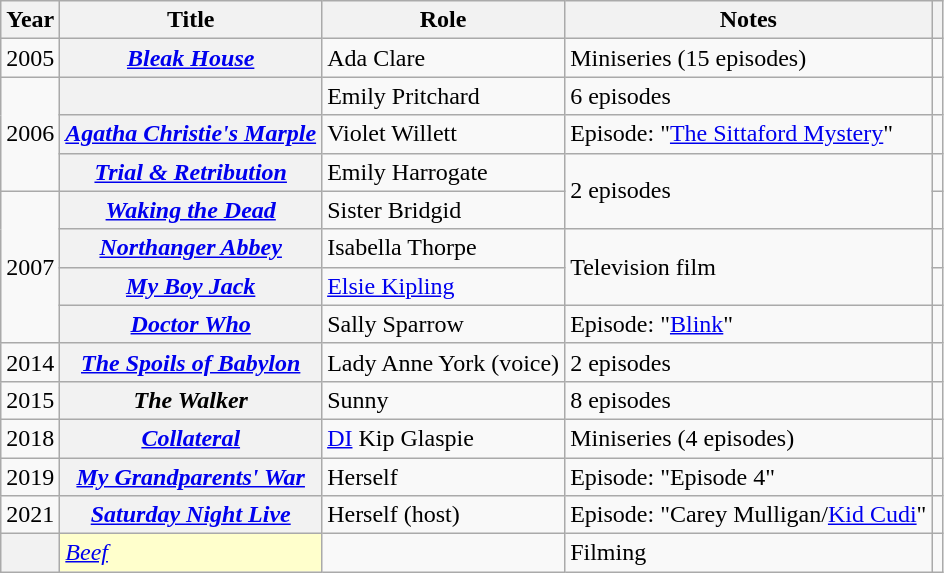<table class="wikitable plainrowheaders sortable">
<tr>
<th>Year</th>
<th>Title</th>
<th>Role</th>
<th class="unsortable">Notes</th>
<th scope="col" class="unsortable"></th>
</tr>
<tr>
<td>2005</td>
<th scope="row"><em><a href='#'>Bleak House</a></em></th>
<td>Ada Clare</td>
<td>Miniseries (15 episodes)</td>
<td align=center></td>
</tr>
<tr>
<td rowspan="3">2006</td>
<th scope="row"><em></em></th>
<td>Emily Pritchard</td>
<td>6 episodes</td>
<td align=center></td>
</tr>
<tr>
<th scope="row"><em><a href='#'>Agatha Christie's Marple</a></em></th>
<td>Violet Willett</td>
<td>Episode: "<a href='#'>The Sittaford Mystery</a>"</td>
<td align=center></td>
</tr>
<tr>
<th scope="row"><em><a href='#'>Trial & Retribution</a></em></th>
<td>Emily Harrogate</td>
<td rowspan="2">2 episodes</td>
<td align=center></td>
</tr>
<tr>
<td rowspan="4">2007</td>
<th scope="row"><em><a href='#'>Waking the Dead</a></em></th>
<td>Sister Bridgid</td>
<td align=center></td>
</tr>
<tr>
<th scope="row"><em><a href='#'>Northanger Abbey</a></em></th>
<td>Isabella Thorpe</td>
<td rowspan="2">Television film</td>
<td align=center></td>
</tr>
<tr>
<th scope="row"><em><a href='#'>My Boy Jack</a></em></th>
<td><a href='#'>Elsie Kipling</a></td>
<td align=center></td>
</tr>
<tr>
<th scope="row"><em><a href='#'>Doctor Who</a></em></th>
<td>Sally Sparrow</td>
<td>Episode: "<a href='#'>Blink</a>"</td>
<td align=center></td>
</tr>
<tr>
<td>2014</td>
<th scope="row"><em><a href='#'>The Spoils of Babylon</a></em></th>
<td>Lady Anne York (voice)</td>
<td>2 episodes</td>
<td align=center></td>
</tr>
<tr>
<td>2015</td>
<th scope="row"><em>The Walker</em></th>
<td>Sunny</td>
<td>8 episodes</td>
<td align=center></td>
</tr>
<tr>
<td>2018</td>
<th scope="row"><em><a href='#'>Collateral</a></em></th>
<td><a href='#'>DI</a> Kip Glaspie</td>
<td>Miniseries (4 episodes)</td>
<td align=center></td>
</tr>
<tr>
<td>2019</td>
<th scope="row"><em><a href='#'>My Grandparents' War</a></em></th>
<td>Herself</td>
<td>Episode: "Episode 4"</td>
<td align=center></td>
</tr>
<tr>
<td>2021</td>
<th scope="row"><em><a href='#'>Saturday Night Live</a></em></th>
<td>Herself (host)</td>
<td>Episode: "Carey Mulligan/<a href='#'>Kid Cudi</a>"</td>
<td align=center></td>
</tr>
<tr>
<th scope="row"></th>
<td style="background:#FFFFCC;"><em><a href='#'>Beef</a></em> </td>
<td></td>
<td>Filming</td>
<td align=center></td>
</tr>
</table>
